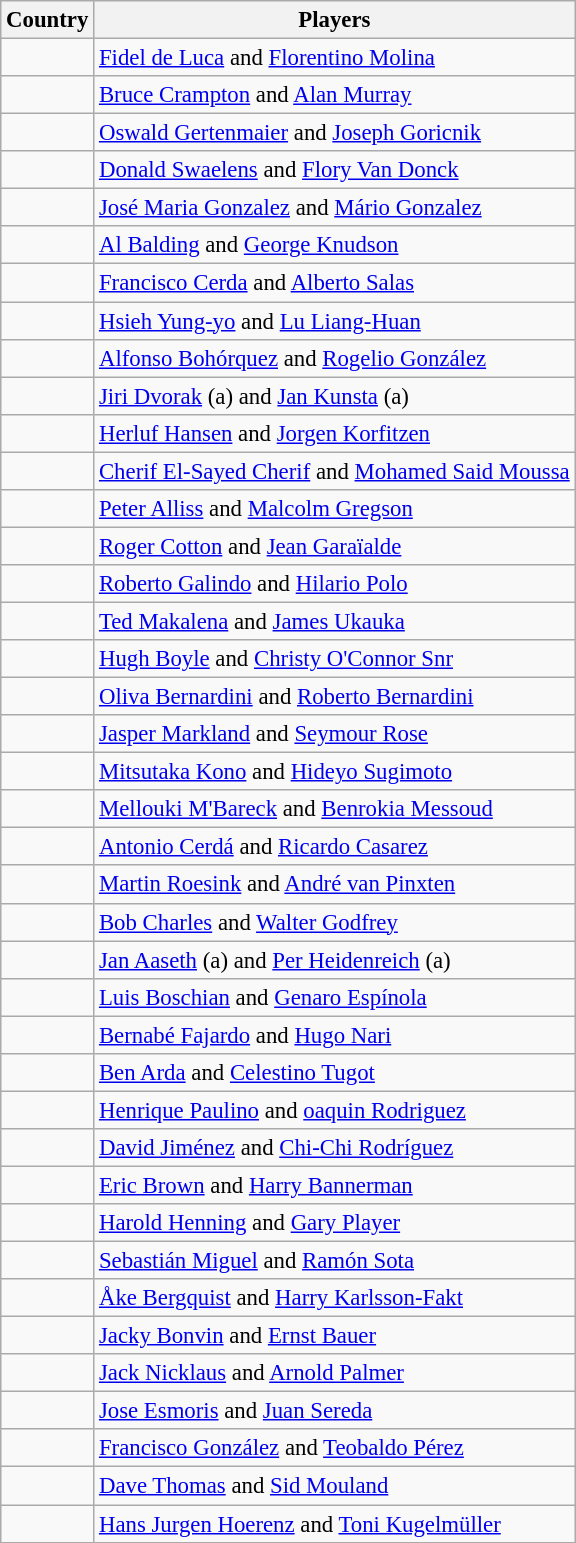<table class="wikitable" style="font-size:95%;">
<tr>
<th>Country</th>
<th>Players</th>
</tr>
<tr>
<td></td>
<td><a href='#'>Fidel de Luca</a> and <a href='#'>Florentino Molina</a></td>
</tr>
<tr>
<td></td>
<td><a href='#'>Bruce Crampton</a> and <a href='#'>Alan Murray</a></td>
</tr>
<tr>
<td></td>
<td><a href='#'>Oswald Gertenmaier</a> and <a href='#'>Joseph Goricnik</a></td>
</tr>
<tr>
<td></td>
<td><a href='#'>Donald Swaelens</a> and <a href='#'>Flory Van Donck</a></td>
</tr>
<tr>
<td></td>
<td><a href='#'>José Maria Gonzalez</a> and <a href='#'>Mário Gonzalez</a></td>
</tr>
<tr>
<td></td>
<td><a href='#'>Al Balding</a> and <a href='#'>George Knudson</a></td>
</tr>
<tr>
<td></td>
<td><a href='#'>Francisco Cerda</a> and <a href='#'>Alberto Salas</a></td>
</tr>
<tr>
<td></td>
<td><a href='#'>Hsieh Yung-yo</a> and <a href='#'>Lu Liang-Huan</a></td>
</tr>
<tr>
<td></td>
<td><a href='#'>Alfonso Bohórquez</a> and <a href='#'>Rogelio González</a></td>
</tr>
<tr>
<td></td>
<td><a href='#'>Jiri Dvorak</a> (a) and <a href='#'>Jan Kunsta</a> (a)</td>
</tr>
<tr>
<td></td>
<td><a href='#'>Herluf Hansen</a> and <a href='#'>Jorgen Korfitzen</a></td>
</tr>
<tr>
<td></td>
<td><a href='#'>Cherif El-Sayed Cherif</a> and <a href='#'>Mohamed Said Moussa</a></td>
</tr>
<tr>
<td></td>
<td><a href='#'>Peter Alliss</a> and <a href='#'>Malcolm Gregson</a></td>
</tr>
<tr>
<td></td>
<td><a href='#'>Roger Cotton</a> and <a href='#'>Jean Garaïalde</a></td>
</tr>
<tr>
<td></td>
<td><a href='#'>Roberto Galindo</a> and <a href='#'>Hilario Polo</a></td>
</tr>
<tr>
<td></td>
<td><a href='#'>Ted Makalena</a> and <a href='#'>James Ukauka</a></td>
</tr>
<tr>
<td></td>
<td><a href='#'>Hugh Boyle</a> and <a href='#'>Christy O'Connor Snr</a></td>
</tr>
<tr>
<td></td>
<td><a href='#'>Oliva Bernardini</a> and <a href='#'>Roberto Bernardini</a></td>
</tr>
<tr>
<td></td>
<td><a href='#'>Jasper Markland</a> and <a href='#'>Seymour Rose</a></td>
</tr>
<tr>
<td></td>
<td><a href='#'>Mitsutaka Kono</a> and <a href='#'>Hideyo Sugimoto</a></td>
</tr>
<tr>
<td></td>
<td><a href='#'>Mellouki M'Bareck</a> and <a href='#'>Benrokia Messoud</a></td>
</tr>
<tr>
<td></td>
<td><a href='#'>Antonio Cerdá</a> and <a href='#'>Ricardo Casarez</a></td>
</tr>
<tr>
<td></td>
<td><a href='#'>Martin Roesink</a> and <a href='#'>André van Pinxten</a></td>
</tr>
<tr>
<td></td>
<td><a href='#'>Bob Charles</a> and <a href='#'>Walter Godfrey</a></td>
</tr>
<tr>
<td></td>
<td><a href='#'>Jan Aaseth</a> (a) and <a href='#'>Per Heidenreich</a> (a)</td>
</tr>
<tr>
<td></td>
<td><a href='#'>Luis Boschian</a> and <a href='#'>Genaro Espínola</a></td>
</tr>
<tr>
<td></td>
<td><a href='#'>Bernabé Fajardo</a> and <a href='#'>Hugo Nari</a></td>
</tr>
<tr>
<td></td>
<td><a href='#'>Ben Arda</a> and <a href='#'>Celestino Tugot</a></td>
</tr>
<tr>
<td></td>
<td><a href='#'>Henrique Paulino</a> and <a href='#'>oaquin Rodriguez</a></td>
</tr>
<tr>
<td></td>
<td><a href='#'>David Jiménez</a> and <a href='#'>Chi-Chi Rodríguez</a></td>
</tr>
<tr>
<td></td>
<td><a href='#'>Eric Brown</a> and <a href='#'>Harry Bannerman</a></td>
</tr>
<tr>
<td></td>
<td><a href='#'>Harold Henning</a> and <a href='#'>Gary Player</a></td>
</tr>
<tr>
<td></td>
<td><a href='#'>Sebastián Miguel</a> and <a href='#'>Ramón Sota</a></td>
</tr>
<tr>
<td></td>
<td><a href='#'>Åke Bergquist</a> and <a href='#'>Harry Karlsson-Fakt</a></td>
</tr>
<tr>
<td></td>
<td><a href='#'>Jacky Bonvin</a> and <a href='#'>Ernst Bauer</a></td>
</tr>
<tr>
<td></td>
<td><a href='#'>Jack Nicklaus</a> and <a href='#'>Arnold Palmer</a></td>
</tr>
<tr>
<td></td>
<td><a href='#'>Jose Esmoris</a> and <a href='#'>Juan Sereda</a></td>
</tr>
<tr>
<td></td>
<td><a href='#'>Francisco González</a> and <a href='#'>Teobaldo Pérez</a></td>
</tr>
<tr>
<td></td>
<td><a href='#'>Dave Thomas</a> and <a href='#'>Sid Mouland</a></td>
</tr>
<tr>
<td></td>
<td><a href='#'>Hans Jurgen Hoerenz</a> and <a href='#'>Toni Kugelmüller</a></td>
</tr>
</table>
